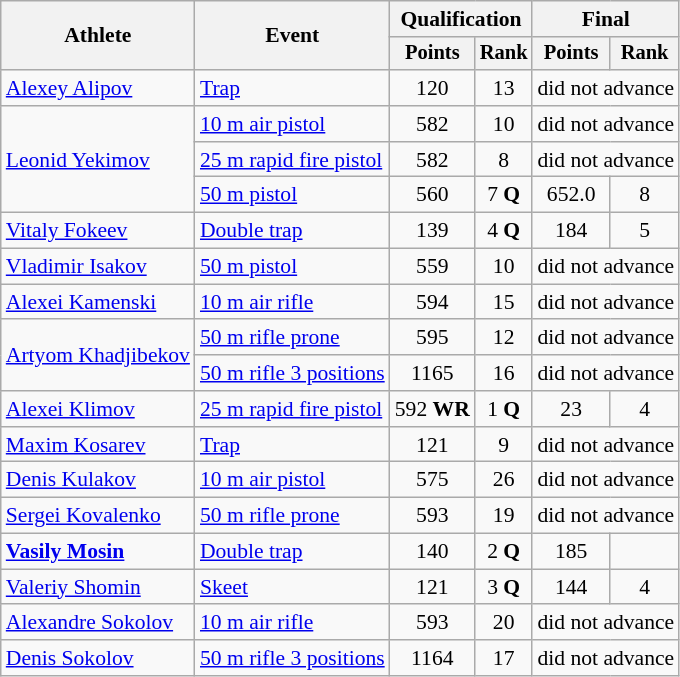<table class="wikitable" style="font-size:90%">
<tr>
<th rowspan="2">Athlete</th>
<th rowspan="2">Event</th>
<th colspan=2>Qualification</th>
<th colspan=2>Final</th>
</tr>
<tr style="font-size:95%">
<th>Points</th>
<th>Rank</th>
<th>Points</th>
<th>Rank</th>
</tr>
<tr align=center>
<td align=left><a href='#'>Alexey Alipov</a></td>
<td align=left><a href='#'>Trap</a></td>
<td>120</td>
<td>13</td>
<td colspan=2>did not advance</td>
</tr>
<tr align=center>
<td align=left rowspan=3><a href='#'>Leonid Yekimov</a></td>
<td align=left><a href='#'>10 m air pistol</a></td>
<td>582</td>
<td>10</td>
<td colspan=2>did not advance</td>
</tr>
<tr align=center>
<td align=left><a href='#'>25 m rapid fire pistol</a></td>
<td>582</td>
<td>8</td>
<td colspan=2>did not advance</td>
</tr>
<tr align=center>
<td align=left><a href='#'>50 m pistol</a></td>
<td>560</td>
<td>7 <strong>Q</strong></td>
<td>652.0</td>
<td>8</td>
</tr>
<tr align=center>
<td align=left><a href='#'>Vitaly Fokeev</a></td>
<td align=left><a href='#'>Double trap</a></td>
<td>139</td>
<td>4 <strong>Q</strong></td>
<td>184</td>
<td>5</td>
</tr>
<tr align=center>
<td align=left><a href='#'>Vladimir Isakov</a></td>
<td align=left><a href='#'>50 m pistol</a></td>
<td>559</td>
<td>10</td>
<td colspan=2>did not advance</td>
</tr>
<tr align=center>
<td align=left><a href='#'>Alexei Kamenski</a></td>
<td align=left><a href='#'>10 m air rifle</a></td>
<td>594</td>
<td>15</td>
<td colspan=2>did not advance</td>
</tr>
<tr align=center>
<td align=left rowspan=2><a href='#'>Artyom Khadjibekov</a></td>
<td align=left><a href='#'>50 m rifle prone</a></td>
<td>595</td>
<td>12</td>
<td colspan=2>did not advance</td>
</tr>
<tr align=center>
<td align=left><a href='#'>50 m rifle 3 positions</a></td>
<td>1165</td>
<td>16</td>
<td colspan=2>did not advance</td>
</tr>
<tr align=center>
<td align=left><a href='#'>Alexei Klimov</a></td>
<td align=left><a href='#'>25 m rapid fire pistol</a></td>
<td>592 <strong>WR</strong></td>
<td>1 <strong>Q</strong></td>
<td>23</td>
<td>4</td>
</tr>
<tr align=center>
<td align=left><a href='#'>Maxim Kosarev</a></td>
<td align=left><a href='#'>Trap</a></td>
<td>121</td>
<td>9</td>
<td colspan=2>did not advance</td>
</tr>
<tr align=center>
<td align=left><a href='#'>Denis Kulakov</a></td>
<td align=left><a href='#'>10 m air pistol</a></td>
<td>575</td>
<td>26</td>
<td colspan=2>did not advance</td>
</tr>
<tr align=center>
<td align=left><a href='#'>Sergei Kovalenko</a></td>
<td align=left><a href='#'>50 m rifle prone</a></td>
<td>593</td>
<td>19</td>
<td colspan=2>did not advance</td>
</tr>
<tr align=center>
<td align=left><strong><a href='#'>Vasily Mosin</a></strong></td>
<td align=left><a href='#'>Double trap</a></td>
<td>140</td>
<td>2 <strong>Q</strong></td>
<td>185</td>
<td></td>
</tr>
<tr align=center>
<td align=left><a href='#'>Valeriy Shomin</a></td>
<td align=left><a href='#'>Skeet</a></td>
<td>121</td>
<td>3 <strong>Q</strong></td>
<td>144</td>
<td>4</td>
</tr>
<tr align=center>
<td align=left><a href='#'>Alexandre Sokolov</a></td>
<td align=left><a href='#'>10 m air rifle</a></td>
<td>593</td>
<td>20</td>
<td colspan=2>did not advance</td>
</tr>
<tr align=center>
<td align=left><a href='#'>Denis Sokolov</a></td>
<td align=left><a href='#'>50 m rifle 3 positions</a></td>
<td>1164</td>
<td>17</td>
<td colspan=2>did not advance</td>
</tr>
</table>
